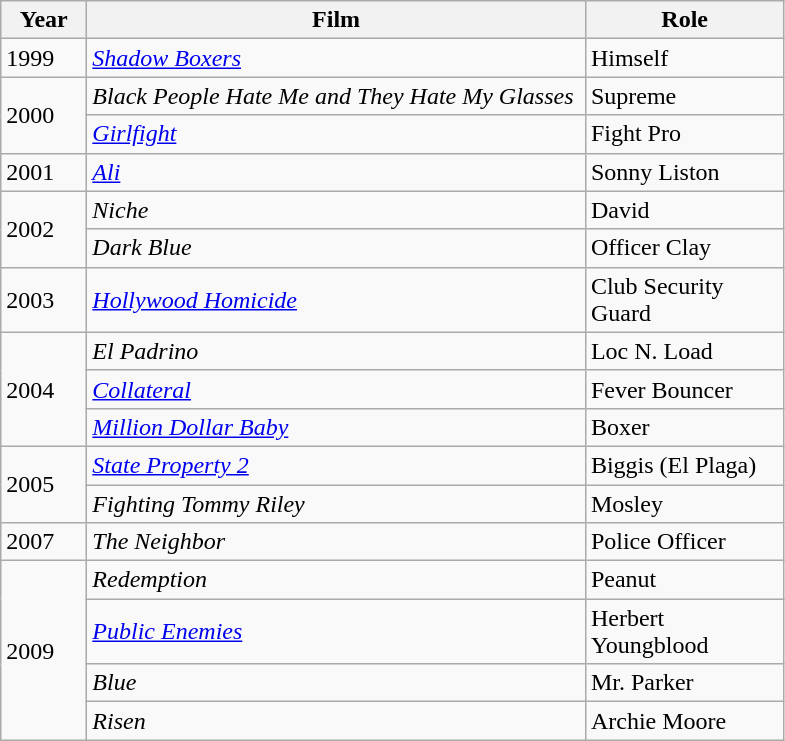<table class="wikitable" style="text-align: left;">
<tr>
<th width="50">Year</th>
<th width="325">Film</th>
<th width="125">Role</th>
</tr>
<tr>
<td>1999</td>
<td><em><a href='#'>Shadow Boxers</a></em></td>
<td>Himself</td>
</tr>
<tr>
<td rowspan="2">2000</td>
<td><em>Black People Hate Me and They Hate My Glasses</em></td>
<td>Supreme</td>
</tr>
<tr>
<td><em><a href='#'>Girlfight</a></em></td>
<td>Fight Pro</td>
</tr>
<tr>
<td>2001</td>
<td><em><a href='#'>Ali</a></em></td>
<td>Sonny Liston</td>
</tr>
<tr>
<td rowspan="2">2002</td>
<td><em>Niche</em></td>
<td>David</td>
</tr>
<tr>
<td><em>Dark Blue</em></td>
<td>Officer Clay</td>
</tr>
<tr>
<td>2003</td>
<td><em><a href='#'>Hollywood Homicide</a></em></td>
<td>Club Security Guard</td>
</tr>
<tr>
<td rowspan="3">2004</td>
<td><em>El Padrino</em></td>
<td>Loc N. Load</td>
</tr>
<tr>
<td><em><a href='#'>Collateral</a></em></td>
<td>Fever Bouncer</td>
</tr>
<tr>
<td><em><a href='#'>Million Dollar Baby</a></em></td>
<td>Boxer</td>
</tr>
<tr>
<td rowspan="2">2005</td>
<td><em><a href='#'>State Property 2</a></em></td>
<td>Biggis (El Plaga)</td>
</tr>
<tr>
<td><em>Fighting Tommy Riley</em></td>
<td>Mosley</td>
</tr>
<tr>
<td>2007</td>
<td><em>The Neighbor</em></td>
<td>Police Officer</td>
</tr>
<tr>
<td rowspan="4">2009</td>
<td><em>Redemption</em></td>
<td>Peanut</td>
</tr>
<tr>
<td><em><a href='#'>Public Enemies</a></em></td>
<td>Herbert Youngblood</td>
</tr>
<tr>
<td><em>Blue</em></td>
<td>Mr. Parker</td>
</tr>
<tr>
<td><em>Risen</em></td>
<td>Archie Moore</td>
</tr>
</table>
